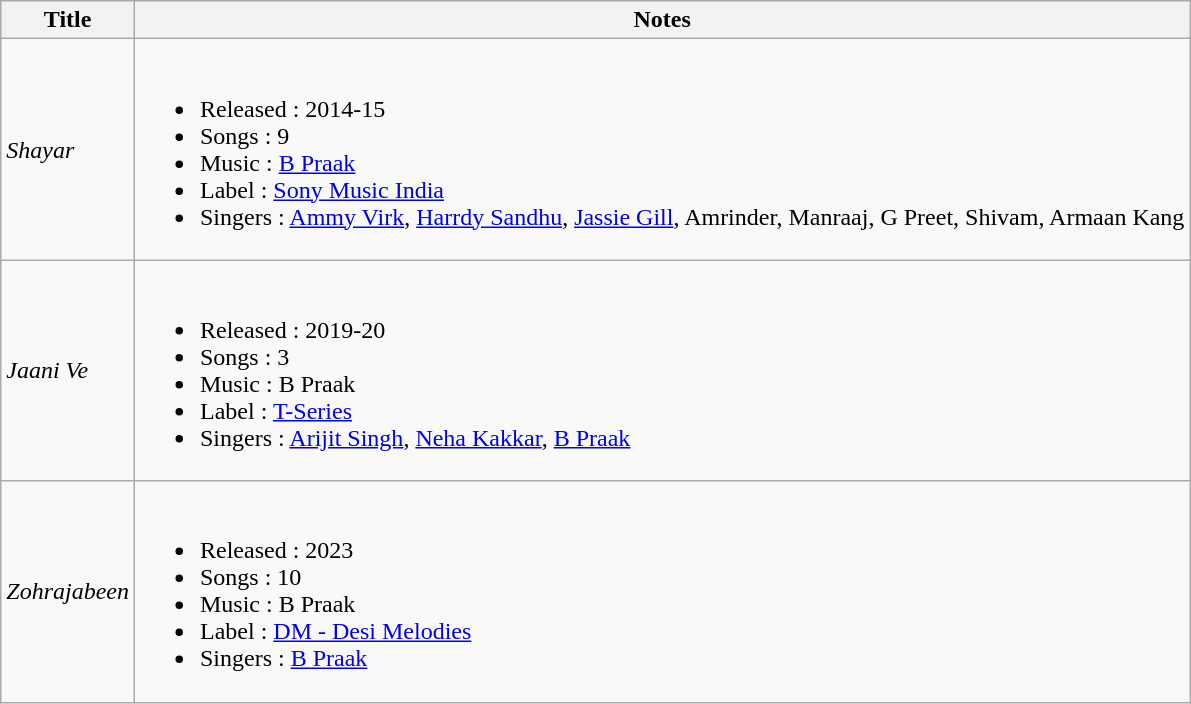<table class="wikitable">
<tr>
<th>Title</th>
<th>Notes</th>
</tr>
<tr>
<td><em>Shayar</em></td>
<td><br><ul><li>Released : 2014-15</li><li>Songs : 9</li><li>Music : <a href='#'>B Praak</a></li><li>Label : <a href='#'>Sony Music India</a></li><li>Singers : <a href='#'>Ammy Virk</a>, <a href='#'>Harrdy Sandhu</a>, <a href='#'>Jassie Gill</a>, Amrinder, Manraaj, G Preet, Shivam, Armaan Kang</li></ul></td>
</tr>
<tr>
<td><em>Jaani Ve</em></td>
<td><br><ul><li>Released : 2019-20</li><li>Songs : 3</li><li>Music : B Praak</li><li>Label : <a href='#'>T-Series</a></li><li>Singers : <a href='#'>Arijit Singh</a>, <a href='#'>Neha Kakkar</a>, <a href='#'>B Praak</a></li></ul></td>
</tr>
<tr>
<td><em>Zohrajabeen</em></td>
<td><br><ul><li>Released : 2023</li><li>Songs : 10</li><li>Music : B Praak</li><li>Label : <a href='#'>DM - Desi Melodies</a></li><li>Singers : <a href='#'>B Praak</a></li></ul></td>
</tr>
</table>
